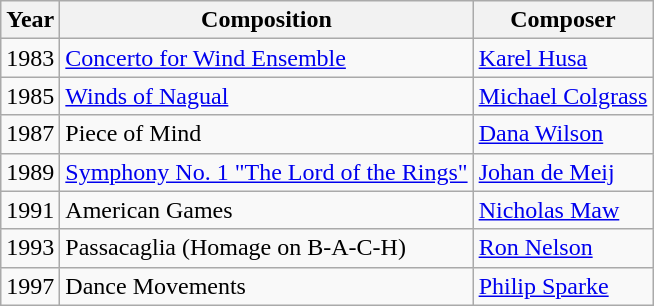<table class="wikitable">
<tr>
<th>Year</th>
<th>Composition</th>
<th>Composer</th>
</tr>
<tr>
<td>1983</td>
<td><a href='#'>Concerto for Wind Ensemble</a></td>
<td><a href='#'>Karel Husa</a></td>
</tr>
<tr>
<td>1985</td>
<td><a href='#'>Winds of Nagual</a></td>
<td><a href='#'>Michael Colgrass</a></td>
</tr>
<tr>
<td>1987</td>
<td>Piece of Mind</td>
<td><a href='#'>Dana Wilson</a></td>
</tr>
<tr>
<td>1989</td>
<td><a href='#'>Symphony No. 1 "The Lord of the Rings"</a></td>
<td><a href='#'>Johan de Meij</a></td>
</tr>
<tr>
<td>1991</td>
<td>American Games</td>
<td><a href='#'>Nicholas Maw</a></td>
</tr>
<tr>
<td>1993</td>
<td>Passacaglia (Homage on B-A-C-H)</td>
<td><a href='#'>Ron Nelson</a></td>
</tr>
<tr>
<td>1997</td>
<td>Dance Movements</td>
<td><a href='#'>Philip Sparke</a></td>
</tr>
</table>
